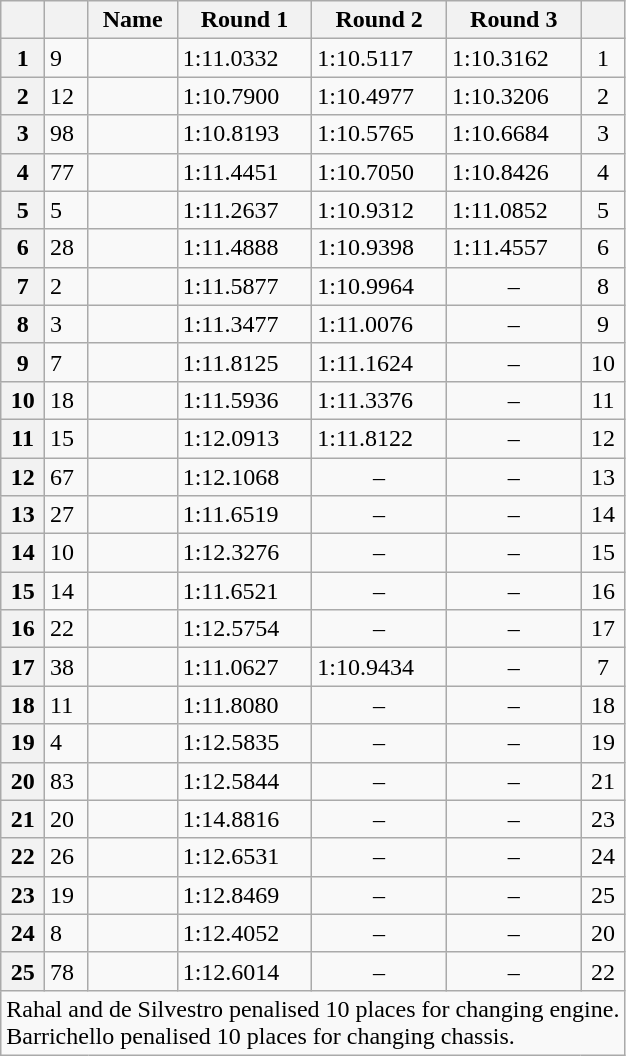<table class="wikitable sortable">
<tr>
<th scope="col"></th>
<th scope="col"></th>
<th scope="col">Name</th>
<th scope="col">Round 1</th>
<th scope="col">Round 2</th>
<th scope="col">Round 3</th>
<th scope="col"></th>
</tr>
<tr>
<th scope="row">1</th>
<td>9</td>
<td></td>
<td>1:11.0332</td>
<td>1:10.5117</td>
<td>1:10.3162</td>
<td align="center">1</td>
</tr>
<tr>
<th scope="row">2</th>
<td>12</td>
<td></td>
<td>1:10.7900</td>
<td>1:10.4977</td>
<td>1:10.3206</td>
<td align="center">2</td>
</tr>
<tr>
<th scope="row">3</th>
<td>98</td>
<td></td>
<td>1:10.8193</td>
<td>1:10.5765</td>
<td>1:10.6684</td>
<td align="center">3</td>
</tr>
<tr>
<th scope="row">4</th>
<td>77</td>
<td></td>
<td>1:11.4451</td>
<td>1:10.7050</td>
<td>1:10.8426</td>
<td align="center">4</td>
</tr>
<tr>
<th scope="row">5</th>
<td>5</td>
<td></td>
<td>1:11.2637</td>
<td>1:10.9312</td>
<td>1:11.0852</td>
<td align="center">5</td>
</tr>
<tr>
<th scope="row">6</th>
<td>28</td>
<td></td>
<td>1:11.4888</td>
<td>1:10.9398</td>
<td>1:11.4557</td>
<td align="center">6</td>
</tr>
<tr>
<th scope="row">7</th>
<td>2</td>
<td></td>
<td>1:11.5877</td>
<td>1:10.9964</td>
<td align="center">–</td>
<td align="center">8</td>
</tr>
<tr>
<th scope="row">8</th>
<td>3</td>
<td></td>
<td>1:11.3477</td>
<td>1:11.0076</td>
<td align="center">–</td>
<td align="center">9</td>
</tr>
<tr>
<th scope="row">9</th>
<td>7</td>
<td></td>
<td>1:11.8125</td>
<td>1:11.1624</td>
<td align="center">–</td>
<td align="center">10</td>
</tr>
<tr>
<th scope="row">10</th>
<td>18</td>
<td></td>
<td>1:11.5936</td>
<td>1:11.3376</td>
<td align="center">–</td>
<td align="center">11</td>
</tr>
<tr>
<th scope="row">11</th>
<td>15</td>
<td></td>
<td>1:12.0913</td>
<td>1:11.8122</td>
<td align="center">–</td>
<td align="center">12</td>
</tr>
<tr>
<th scope="row">12</th>
<td>67</td>
<td></td>
<td>1:12.1068</td>
<td align="center">–</td>
<td align="center">–</td>
<td align="center">13</td>
</tr>
<tr>
<th scope="row">13</th>
<td>27</td>
<td></td>
<td>1:11.6519</td>
<td align="center">–</td>
<td align="center">–</td>
<td align="center">14</td>
</tr>
<tr>
<th scope="row">14</th>
<td>10</td>
<td></td>
<td>1:12.3276</td>
<td align="center">–</td>
<td align="center">–</td>
<td align="center">15</td>
</tr>
<tr>
<th scope="row">15</th>
<td>14</td>
<td></td>
<td>1:11.6521</td>
<td align="center">–</td>
<td align="center">–</td>
<td align="center">16</td>
</tr>
<tr>
<th scope="row">16</th>
<td>22</td>
<td></td>
<td>1:12.5754</td>
<td align="center">–</td>
<td align="center">–</td>
<td align="center">17</td>
</tr>
<tr>
<th scope="row">17</th>
<td>38</td>
<td></td>
<td>1:11.0627</td>
<td>1:10.9434</td>
<td align="center">–</td>
<td align="center">7</td>
</tr>
<tr>
<th scope="row">18</th>
<td>11</td>
<td></td>
<td>1:11.8080</td>
<td align="center">–</td>
<td align="center">–</td>
<td align="center">18</td>
</tr>
<tr>
<th scope="row">19</th>
<td>4</td>
<td></td>
<td>1:12.5835</td>
<td align="center">–</td>
<td align="center">–</td>
<td align="center">19</td>
</tr>
<tr>
<th scope="row">20</th>
<td>83</td>
<td></td>
<td>1:12.5844</td>
<td align="center">–</td>
<td align="center">–</td>
<td align="center">21</td>
</tr>
<tr>
<th scope="row">21</th>
<td>20</td>
<td></td>
<td>1:14.8816</td>
<td align="center">–</td>
<td align="center">–</td>
<td align="center">23</td>
</tr>
<tr>
<th scope="row">22</th>
<td>26</td>
<td></td>
<td>1:12.6531</td>
<td align="center">–</td>
<td align="center">–</td>
<td align="center">24</td>
</tr>
<tr>
<th scope="row">23</th>
<td>19</td>
<td></td>
<td>1:12.8469</td>
<td align="center">–</td>
<td align="center">–</td>
<td align="center">25</td>
</tr>
<tr>
<th scope="row">24</th>
<td>8</td>
<td></td>
<td>1:12.4052</td>
<td align="center">–</td>
<td align="center">–</td>
<td align="center">20</td>
</tr>
<tr>
<th scope="row">25</th>
<td>78</td>
<td></td>
<td>1:12.6014</td>
<td align="center">–</td>
<td align="center">–</td>
<td align="center">22</td>
</tr>
<tr class="sortbottom">
<td colspan="7"> Rahal and de Silvestro penalised 10 places for changing engine.<br> Barrichello penalised 10 places for changing chassis.</td>
</tr>
</table>
